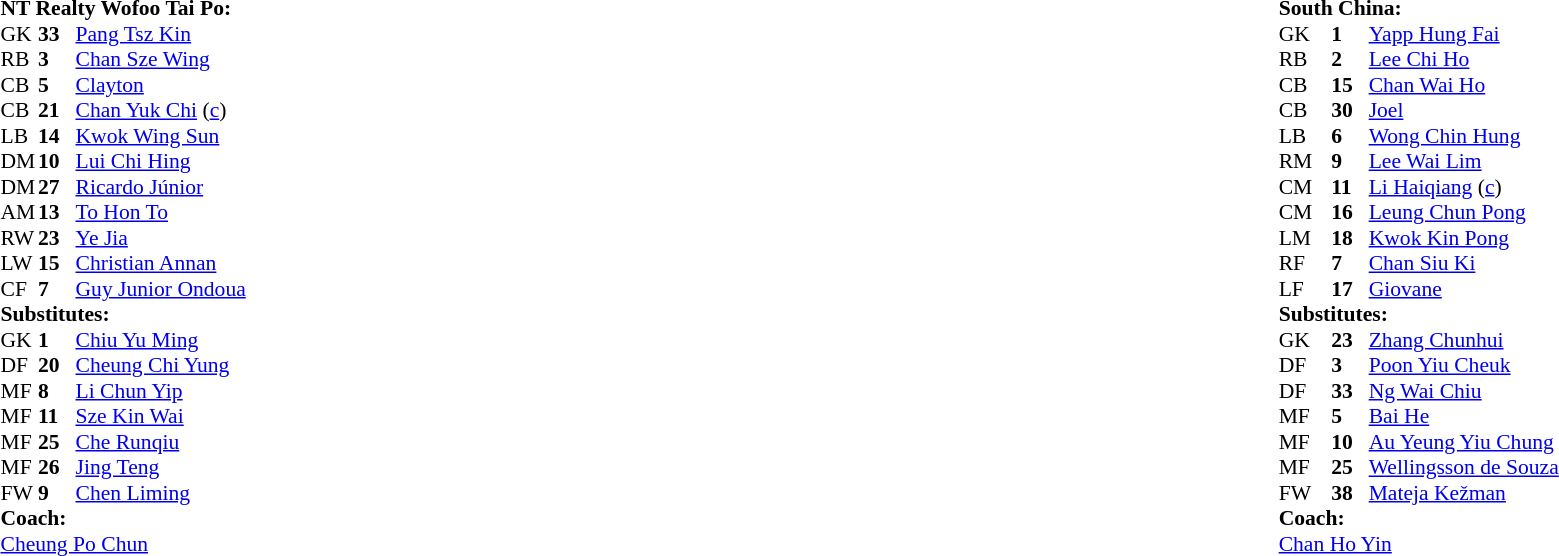<table width="100%">
<tr>
<td valign="top" width="50%"><br><table style="font-size: 90%" cellspacing="0" cellpadding="0">
<tr>
<td colspan="4"><strong>NT Realty Wofoo Tai Po:</strong></td>
</tr>
<tr>
<th width="25"></th>
<th width="25"></th>
</tr>
<tr>
<td>GK</td>
<td><strong>33</strong></td>
<td> <a href='#'>Pang Tsz Kin</a></td>
</tr>
<tr>
<td>RB</td>
<td><strong>3</strong></td>
<td> <a href='#'>Chan Sze Wing</a></td>
</tr>
<tr>
<td>CB</td>
<td><strong>5</strong></td>
<td> <a href='#'>Clayton</a></td>
</tr>
<tr>
<td>CB</td>
<td><strong>21</strong></td>
<td> <a href='#'>Chan Yuk Chi</a> (<a href='#'>c</a>)</td>
</tr>
<tr>
<td>LB</td>
<td><strong>14</strong></td>
<td> <a href='#'>Kwok Wing Sun</a></td>
</tr>
<tr>
<td>DM</td>
<td><strong>10</strong></td>
<td> <a href='#'>Lui Chi Hing</a></td>
</tr>
<tr>
<td>DM</td>
<td><strong>27</strong></td>
<td> <a href='#'>Ricardo Júnior</a></td>
<td></td>
</tr>
<tr>
<td>AM</td>
<td><strong>13</strong></td>
<td> <a href='#'>To Hon To</a></td>
<td></td>
<td></td>
</tr>
<tr>
<td>RW</td>
<td><strong>23</strong></td>
<td> <a href='#'>Ye Jia</a></td>
</tr>
<tr>
<td>LW</td>
<td><strong>15</strong></td>
<td> <a href='#'>Christian Annan</a></td>
<td></td>
<td></td>
</tr>
<tr>
<td>CF</td>
<td><strong>7</strong></td>
<td> <a href='#'>Guy Junior Ondoua</a></td>
<td></td>
<td></td>
</tr>
<tr>
<td colspan=4><strong>Substitutes:</strong></td>
</tr>
<tr>
<td>GK</td>
<td><strong>1</strong></td>
<td> <a href='#'>Chiu Yu Ming</a></td>
</tr>
<tr>
<td>DF</td>
<td><strong>20</strong></td>
<td> <a href='#'>Cheung Chi Yung</a></td>
</tr>
<tr>
<td>MF</td>
<td><strong>8</strong></td>
<td> <a href='#'>Li Chun Yip</a></td>
<td></td>
<td></td>
</tr>
<tr>
<td>MF</td>
<td><strong>11</strong></td>
<td> <a href='#'>Sze Kin Wai</a></td>
</tr>
<tr>
<td>MF</td>
<td><strong>25</strong></td>
<td> <a href='#'>Che Runqiu</a></td>
</tr>
<tr>
<td>MF</td>
<td><strong>26</strong></td>
<td> <a href='#'>Jing Teng</a></td>
<td></td>
<td></td>
</tr>
<tr>
<td>FW</td>
<td><strong>9</strong></td>
<td> <a href='#'>Chen Liming</a></td>
<td></td>
<td></td>
</tr>
<tr>
<td colspan=4><strong>Coach:</strong></td>
</tr>
<tr>
<td colspan="4"> <a href='#'>Cheung Po Chun</a></td>
</tr>
</table>
</td>
<td valign="top"></td>
<td valign="top" width="50%"><br><table style="font-size: 90%" cellspacing="0" cellpadding="0" align=center>
<tr>
<td colspan="4"><strong>South China:</strong></td>
</tr>
<tr>
<th width="35"></th>
<th width="25"></th>
</tr>
<tr>
<td>GK</td>
<td><strong>1</strong></td>
<td> <a href='#'>Yapp Hung Fai</a></td>
</tr>
<tr>
<td>RB</td>
<td><strong>2</strong></td>
<td> <a href='#'>Lee Chi Ho</a></td>
<td></td>
</tr>
<tr>
<td>CB</td>
<td><strong>15</strong></td>
<td> <a href='#'>Chan Wai Ho</a></td>
</tr>
<tr>
<td>CB</td>
<td><strong>30</strong></td>
<td> <a href='#'>Joel</a></td>
</tr>
<tr>
<td>LB</td>
<td><strong>6</strong></td>
<td> <a href='#'>Wong Chin Hung</a></td>
<td></td>
<td></td>
</tr>
<tr>
<td>RM</td>
<td><strong>9</strong></td>
<td> <a href='#'>Lee Wai Lim</a></td>
<td></td>
<td></td>
</tr>
<tr>
<td>CM</td>
<td><strong>11</strong></td>
<td> <a href='#'>Li Haiqiang</a> (<a href='#'>c</a>)</td>
<td></td>
</tr>
<tr>
<td>CM</td>
<td><strong>16</strong></td>
<td> <a href='#'>Leung Chun Pong</a></td>
</tr>
<tr>
<td>LM</td>
<td><strong>18</strong></td>
<td> <a href='#'>Kwok Kin Pong</a></td>
</tr>
<tr>
<td>RF</td>
<td><strong>7</strong></td>
<td> <a href='#'>Chan Siu Ki</a></td>
</tr>
<tr>
<td>LF</td>
<td><strong>17</strong></td>
<td> <a href='#'>Giovane</a></td>
<td></td>
<td></td>
</tr>
<tr>
<td colspan=4><strong>Substitutes:</strong></td>
</tr>
<tr>
<td>GK</td>
<td><strong>23</strong></td>
<td> <a href='#'>Zhang Chunhui</a></td>
</tr>
<tr>
<td>DF</td>
<td><strong>3</strong></td>
<td> <a href='#'>Poon Yiu Cheuk</a></td>
</tr>
<tr>
<td>DF</td>
<td><strong>33</strong></td>
<td> <a href='#'>Ng Wai Chiu</a></td>
</tr>
<tr>
<td>MF</td>
<td><strong>5</strong></td>
<td> <a href='#'>Bai He</a></td>
<td></td>
<td></td>
</tr>
<tr>
<td>MF</td>
<td><strong>10</strong></td>
<td> <a href='#'>Au Yeung Yiu Chung</a></td>
</tr>
<tr>
<td>MF</td>
<td><strong>25</strong></td>
<td> <a href='#'>Wellingsson de Souza</a></td>
<td></td>
<td></td>
</tr>
<tr>
<td>FW</td>
<td><strong>38</strong></td>
<td> <a href='#'>Mateja Kežman</a></td>
<td></td>
<td></td>
</tr>
<tr>
<td colspan=4><strong>Coach:</strong></td>
</tr>
<tr>
<td colspan="4"> <a href='#'>Chan Ho Yin</a></td>
</tr>
<tr>
</tr>
</table>
</td>
</tr>
</table>
